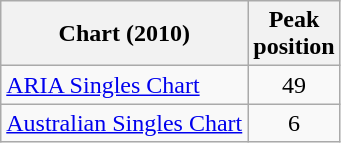<table class="wikitable">
<tr>
<th>Chart (2010)</th>
<th>Peak<br>position</th>
</tr>
<tr>
<td><a href='#'>ARIA Singles Chart</a></td>
<td align="center">49</td>
</tr>
<tr>
<td><a href='#'>Australian Singles Chart</a></td>
<td align="center">6</td>
</tr>
</table>
